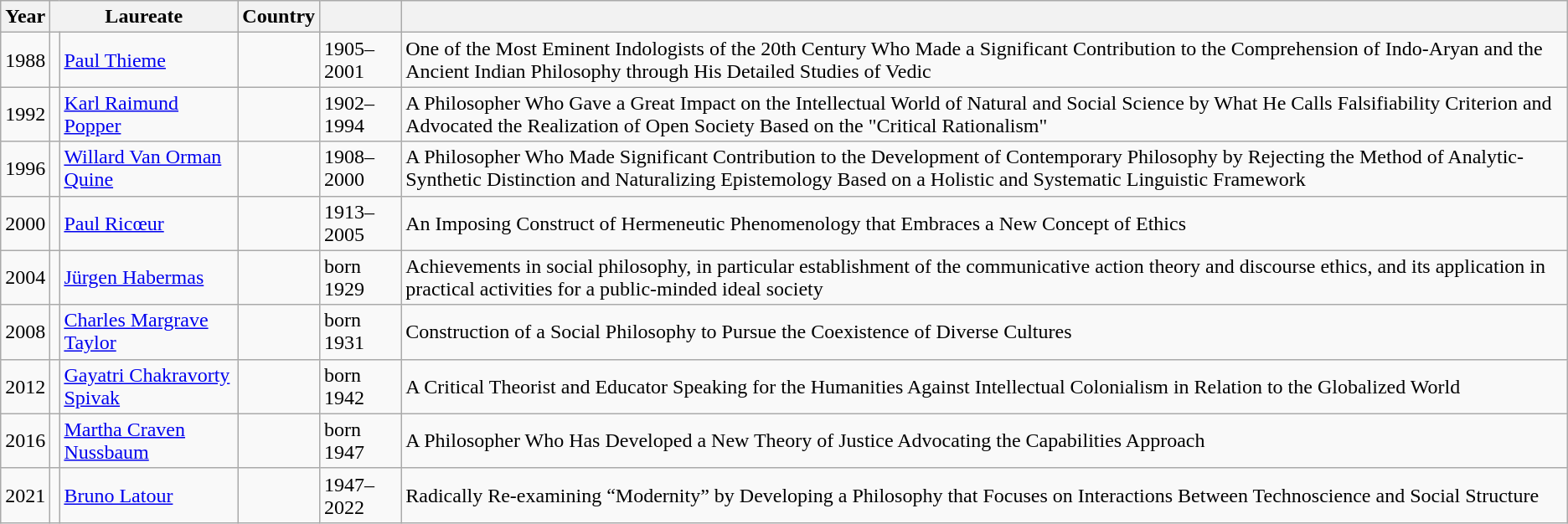<table class="wikitable">
<tr>
<th>Year</th>
<th colspan=2>Laureate</th>
<th>Country</th>
<th></th>
<th></th>
</tr>
<tr>
<td>1988</td>
<td></td>
<td><a href='#'>Paul Thieme</a></td>
<td></td>
<td>1905–2001</td>
<td>One of the Most Eminent Indologists of the 20th Century Who Made a Significant Contribution to the Comprehension of Indo-Aryan and the Ancient Indian Philosophy through His Detailed Studies of Vedic</td>
</tr>
<tr>
<td>1992</td>
<td></td>
<td><a href='#'>Karl Raimund Popper</a></td>
<td></td>
<td>1902–1994</td>
<td>A Philosopher Who Gave a Great Impact on the Intellectual World of Natural and Social Science by What He Calls Falsifiability Criterion and Advocated the Realization of Open Society Based on the "Critical Rationalism"</td>
</tr>
<tr>
<td>1996</td>
<td></td>
<td><a href='#'>Willard Van Orman Quine</a></td>
<td></td>
<td>1908–2000</td>
<td>A Philosopher Who Made Significant Contribution to the Development of Contemporary Philosophy by Rejecting the Method of Analytic-Synthetic Distinction and Naturalizing Epistemology Based on a Holistic and Systematic Linguistic Framework</td>
</tr>
<tr>
<td>2000</td>
<td></td>
<td><a href='#'>Paul Ricœur</a></td>
<td></td>
<td>1913–2005</td>
<td>An Imposing Construct of Hermeneutic Phenomenology that Embraces a New Concept of Ethics</td>
</tr>
<tr>
<td>2004</td>
<td></td>
<td><a href='#'>Jürgen Habermas</a></td>
<td></td>
<td>born 1929</td>
<td>Achievements in social philosophy, in particular establishment of the communicative action theory and discourse ethics, and its application in practical activities for a public-minded ideal society</td>
</tr>
<tr>
<td>2008</td>
<td></td>
<td><a href='#'>Charles Margrave Taylor</a></td>
<td></td>
<td>born 1931</td>
<td>Construction of a Social Philosophy to Pursue the Coexistence of Diverse Cultures</td>
</tr>
<tr>
<td>2012</td>
<td></td>
<td><a href='#'>Gayatri Chakravorty Spivak</a></td>
<td></td>
<td>born 1942</td>
<td>A Critical Theorist and Educator Speaking for the Humanities Against Intellectual Colonialism in Relation to the Globalized World</td>
</tr>
<tr>
<td>2016</td>
<td></td>
<td><a href='#'>Martha Craven Nussbaum</a></td>
<td></td>
<td>born 1947</td>
<td>A Philosopher Who Has Developed a New Theory of Justice Advocating the Capabilities Approach</td>
</tr>
<tr>
<td>2021</td>
<td></td>
<td><a href='#'>Bruno Latour</a></td>
<td></td>
<td>1947–2022</td>
<td>Radically Re-examining “Modernity” by Developing a Philosophy that Focuses on Interactions Between Technoscience and Social Structure</td>
</tr>
</table>
